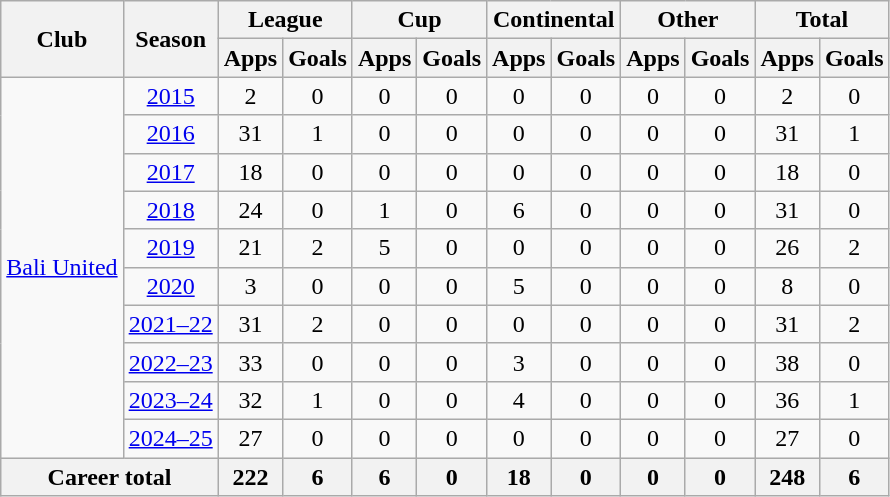<table class="wikitable" style="text-align:center">
<tr>
<th rowspan="2">Club</th>
<th rowspan="2">Season</th>
<th colspan="2">League</th>
<th colspan="2">Cup</th>
<th colspan="2">Continental</th>
<th colspan="2">Other</th>
<th colspan="2">Total</th>
</tr>
<tr>
<th>Apps</th>
<th>Goals</th>
<th>Apps</th>
<th>Goals</th>
<th>Apps</th>
<th>Goals</th>
<th>Apps</th>
<th>Goals</th>
<th>Apps</th>
<th>Goals</th>
</tr>
<tr>
<td rowspan="10" valign="center"><a href='#'>Bali United</a></td>
<td><a href='#'>2015</a></td>
<td>2</td>
<td>0</td>
<td>0</td>
<td>0</td>
<td>0</td>
<td>0</td>
<td>0</td>
<td>0</td>
<td>2</td>
<td>0</td>
</tr>
<tr>
<td><a href='#'>2016</a></td>
<td>31</td>
<td>1</td>
<td>0</td>
<td>0</td>
<td>0</td>
<td>0</td>
<td>0</td>
<td>0</td>
<td>31</td>
<td>1</td>
</tr>
<tr>
<td><a href='#'>2017</a></td>
<td>18</td>
<td>0</td>
<td>0</td>
<td>0</td>
<td>0</td>
<td>0</td>
<td>0</td>
<td>0</td>
<td>18</td>
<td>0</td>
</tr>
<tr>
<td><a href='#'>2018</a></td>
<td>24</td>
<td>0</td>
<td>1</td>
<td>0</td>
<td>6</td>
<td>0</td>
<td>0</td>
<td>0</td>
<td>31</td>
<td>0</td>
</tr>
<tr>
<td><a href='#'>2019</a></td>
<td>21</td>
<td>2</td>
<td>5</td>
<td>0</td>
<td>0</td>
<td>0</td>
<td>0</td>
<td>0</td>
<td>26</td>
<td>2</td>
</tr>
<tr>
<td><a href='#'>2020</a></td>
<td>3</td>
<td>0</td>
<td>0</td>
<td>0</td>
<td>5</td>
<td>0</td>
<td>0</td>
<td>0</td>
<td>8</td>
<td>0</td>
</tr>
<tr>
<td><a href='#'>2021–22</a></td>
<td>31</td>
<td>2</td>
<td>0</td>
<td>0</td>
<td>0</td>
<td>0</td>
<td>0</td>
<td>0</td>
<td>31</td>
<td>2</td>
</tr>
<tr>
<td><a href='#'>2022–23</a></td>
<td>33</td>
<td>0</td>
<td>0</td>
<td>0</td>
<td>3</td>
<td>0</td>
<td>0</td>
<td>0</td>
<td>38</td>
<td>0</td>
</tr>
<tr>
<td><a href='#'>2023–24</a></td>
<td>32</td>
<td>1</td>
<td>0</td>
<td>0</td>
<td>4</td>
<td>0</td>
<td>0</td>
<td>0</td>
<td>36</td>
<td>1</td>
</tr>
<tr>
<td><a href='#'>2024–25</a></td>
<td>27</td>
<td>0</td>
<td>0</td>
<td>0</td>
<td>0</td>
<td>0</td>
<td>0</td>
<td>0</td>
<td>27</td>
<td>0</td>
</tr>
<tr>
<th colspan="2">Career total</th>
<th>222</th>
<th>6</th>
<th>6</th>
<th>0</th>
<th>18</th>
<th>0</th>
<th>0</th>
<th>0</th>
<th>248</th>
<th>6</th>
</tr>
</table>
